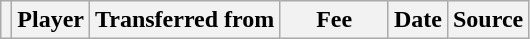<table class="wikitable plainrowheaders sortable">
<tr>
<th></th>
<th scope="col">Player</th>
<th>Transferred from</th>
<th style="width: 65px;">Fee</th>
<th scope="col">Date</th>
<th scope="col">Source</th>
</tr>
</table>
